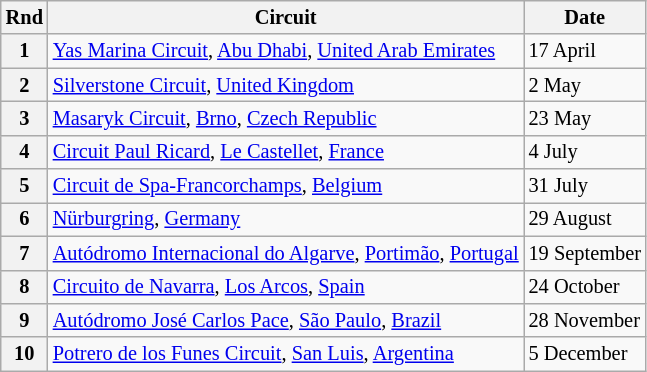<table class="wikitable" style="font-size: 85%;">
<tr>
<th>Rnd</th>
<th>Circuit</th>
<th>Date</th>
</tr>
<tr>
<th>1</th>
<td> <a href='#'>Yas Marina Circuit</a>, <a href='#'>Abu Dhabi</a>, <a href='#'>United Arab Emirates</a></td>
<td>17 April</td>
</tr>
<tr>
<th>2</th>
<td> <a href='#'>Silverstone Circuit</a>, <a href='#'>United Kingdom</a></td>
<td>2 May</td>
</tr>
<tr>
<th>3</th>
<td> <a href='#'>Masaryk Circuit</a>, <a href='#'>Brno</a>, <a href='#'>Czech Republic</a></td>
<td>23 May</td>
</tr>
<tr>
<th>4</th>
<td> <a href='#'>Circuit Paul Ricard</a>, <a href='#'>Le Castellet</a>, <a href='#'>France</a></td>
<td>4 July</td>
</tr>
<tr>
<th>5</th>
<td> <a href='#'>Circuit de Spa-Francorchamps</a>, <a href='#'>Belgium</a></td>
<td>31 July</td>
</tr>
<tr>
<th>6</th>
<td> <a href='#'>Nürburgring</a>, <a href='#'>Germany</a></td>
<td>29 August</td>
</tr>
<tr>
<th>7</th>
<td> <a href='#'>Autódromo Internacional do Algarve</a>, <a href='#'>Portimão</a>, <a href='#'>Portugal</a></td>
<td>19 September</td>
</tr>
<tr>
<th>8</th>
<td> <a href='#'>Circuito de Navarra</a>, <a href='#'>Los Arcos</a>, <a href='#'>Spain</a></td>
<td>24 October</td>
</tr>
<tr>
<th>9</th>
<td> <a href='#'>Autódromo José Carlos Pace</a>, <a href='#'>São Paulo</a>, <a href='#'>Brazil</a></td>
<td>28 November</td>
</tr>
<tr>
<th>10</th>
<td> <a href='#'>Potrero de los Funes Circuit</a>, <a href='#'>San Luis</a>, <a href='#'>Argentina</a></td>
<td>5 December</td>
</tr>
</table>
